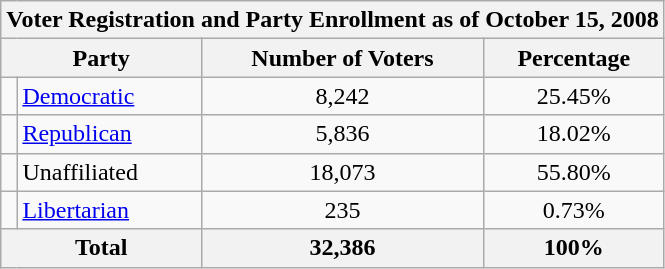<table class=wikitable>
<tr>
<th colspan = 6>Voter Registration and Party Enrollment as of October 15, 2008</th>
</tr>
<tr>
<th colspan = 2>Party</th>
<th>Number of Voters</th>
<th>Percentage</th>
</tr>
<tr>
<td></td>
<td><a href='#'>Democratic</a></td>
<td align = center>8,242</td>
<td align = center>25.45%</td>
</tr>
<tr>
<td></td>
<td><a href='#'>Republican</a></td>
<td align = center>5,836</td>
<td align = center>18.02%</td>
</tr>
<tr>
<td></td>
<td>Unaffiliated</td>
<td align = center>18,073</td>
<td align = center>55.80%</td>
</tr>
<tr>
<td></td>
<td><a href='#'>Libertarian</a></td>
<td align = center>235</td>
<td align = center>0.73%</td>
</tr>
<tr>
<th colspan = 2>Total</th>
<th align = center>32,386</th>
<th align = center>100%</th>
</tr>
</table>
